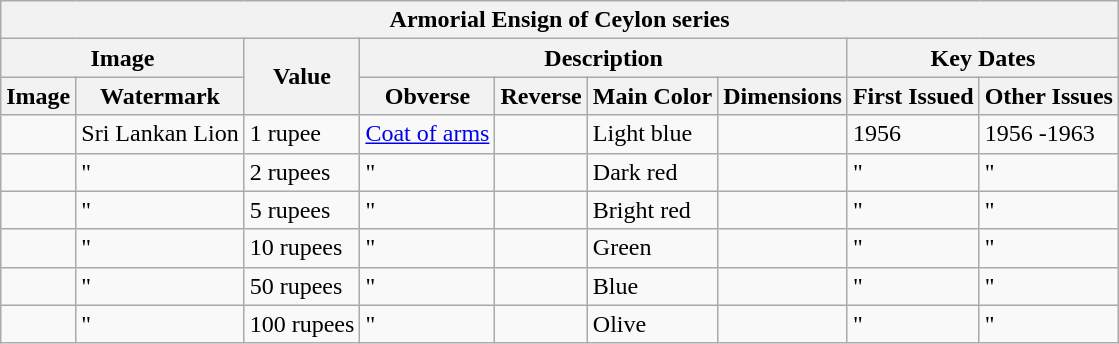<table class="wikitable" style="font-size: 100%">
<tr>
<th colspan="10">Armorial Ensign of Ceylon series</th>
</tr>
<tr>
<th colspan="2">Image</th>
<th rowspan="2">Value</th>
<th colspan="4">Description</th>
<th colspan="2">Key Dates</th>
</tr>
<tr>
<th>Image</th>
<th>Watermark</th>
<th>Obverse</th>
<th>Reverse</th>
<th>Main Color</th>
<th>Dimensions</th>
<th>First Issued</th>
<th>Other Issues</th>
</tr>
<tr>
<td></td>
<td>Sri Lankan Lion</td>
<td>1 rupee</td>
<td><a href='#'>Coat of arms</a></td>
<td></td>
<td>Light blue</td>
<td></td>
<td>1956</td>
<td>1956 -1963</td>
</tr>
<tr>
<td></td>
<td>"</td>
<td>2 rupees</td>
<td>"</td>
<td></td>
<td>Dark red</td>
<td></td>
<td>"</td>
<td>"</td>
</tr>
<tr>
<td></td>
<td>"</td>
<td>5 rupees</td>
<td>"</td>
<td></td>
<td>Bright red</td>
<td></td>
<td>"</td>
<td>"</td>
</tr>
<tr>
<td></td>
<td>"</td>
<td>10 rupees</td>
<td>"</td>
<td></td>
<td>Green</td>
<td></td>
<td>"</td>
<td>"</td>
</tr>
<tr>
<td></td>
<td>"</td>
<td>50 rupees</td>
<td>"</td>
<td></td>
<td>Blue</td>
<td></td>
<td>"</td>
<td>"</td>
</tr>
<tr>
<td></td>
<td>"</td>
<td>100 rupees</td>
<td>"</td>
<td></td>
<td>Olive</td>
<td></td>
<td>"</td>
<td>"</td>
</tr>
</table>
